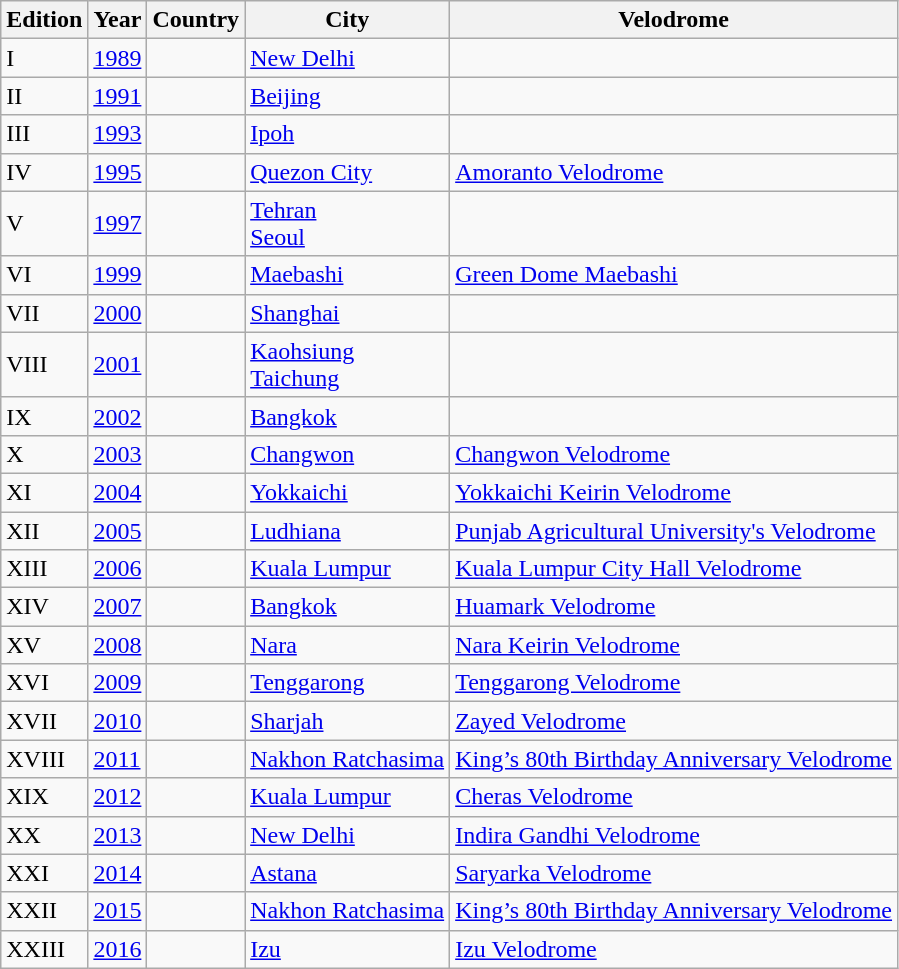<table class="wikitable">
<tr>
<th>Edition</th>
<th>Year</th>
<th>Country</th>
<th>City</th>
<th>Velodrome</th>
</tr>
<tr>
<td>I</td>
<td><a href='#'>1989</a></td>
<td></td>
<td><a href='#'>New Delhi</a></td>
<td></td>
</tr>
<tr>
<td>II</td>
<td><a href='#'>1991</a></td>
<td></td>
<td><a href='#'>Beijing</a></td>
<td></td>
</tr>
<tr>
<td>III</td>
<td><a href='#'>1993</a></td>
<td></td>
<td><a href='#'>Ipoh</a></td>
<td></td>
</tr>
<tr>
<td>IV</td>
<td><a href='#'>1995</a></td>
<td></td>
<td><a href='#'>Quezon City</a></td>
<td><a href='#'>Amoranto Velodrome</a></td>
</tr>
<tr>
<td>V</td>
<td><a href='#'>1997</a></td>
<td><br></td>
<td><a href='#'>Tehran</a><br><a href='#'>Seoul</a></td>
<td></td>
</tr>
<tr>
<td>VI</td>
<td><a href='#'>1999</a></td>
<td></td>
<td><a href='#'>Maebashi</a></td>
<td><a href='#'>Green Dome Maebashi</a></td>
</tr>
<tr>
<td>VII</td>
<td><a href='#'>2000</a></td>
<td></td>
<td><a href='#'>Shanghai</a></td>
<td></td>
</tr>
<tr>
<td>VIII</td>
<td><a href='#'>2001</a></td>
<td></td>
<td><a href='#'>Kaohsiung</a><br><a href='#'>Taichung</a></td>
<td></td>
</tr>
<tr>
<td>IX</td>
<td><a href='#'>2002</a></td>
<td></td>
<td><a href='#'>Bangkok</a></td>
<td></td>
</tr>
<tr>
<td>X</td>
<td><a href='#'>2003</a></td>
<td></td>
<td><a href='#'>Changwon</a></td>
<td><a href='#'>Changwon Velodrome</a></td>
</tr>
<tr>
<td>XI</td>
<td><a href='#'>2004</a></td>
<td></td>
<td><a href='#'>Yokkaichi</a></td>
<td><a href='#'>Yokkaichi Keirin Velodrome</a></td>
</tr>
<tr>
<td>XII</td>
<td><a href='#'>2005</a></td>
<td></td>
<td><a href='#'>Ludhiana</a></td>
<td><a href='#'>Punjab Agricultural University's Velodrome</a></td>
</tr>
<tr>
<td>XIII</td>
<td><a href='#'>2006</a></td>
<td></td>
<td><a href='#'>Kuala Lumpur</a></td>
<td><a href='#'>Kuala Lumpur City Hall Velodrome</a></td>
</tr>
<tr>
<td>XIV</td>
<td><a href='#'>2007</a></td>
<td></td>
<td><a href='#'>Bangkok</a></td>
<td><a href='#'>Huamark Velodrome</a></td>
</tr>
<tr>
<td>XV</td>
<td><a href='#'>2008</a></td>
<td></td>
<td><a href='#'>Nara</a></td>
<td><a href='#'>Nara Keirin Velodrome</a></td>
</tr>
<tr>
<td>XVI</td>
<td><a href='#'>2009</a></td>
<td></td>
<td><a href='#'>Tenggarong</a></td>
<td><a href='#'>Tenggarong Velodrome</a></td>
</tr>
<tr>
<td>XVII</td>
<td><a href='#'>2010</a></td>
<td></td>
<td><a href='#'>Sharjah</a></td>
<td><a href='#'>Zayed Velodrome</a></td>
</tr>
<tr>
<td>XVIII</td>
<td><a href='#'>2011</a></td>
<td></td>
<td><a href='#'>Nakhon Ratchasima</a></td>
<td><a href='#'>King’s 80th Birthday Anniversary Velodrome</a></td>
</tr>
<tr>
<td>XIX</td>
<td><a href='#'>2012</a></td>
<td></td>
<td><a href='#'>Kuala Lumpur</a></td>
<td><a href='#'>Cheras Velodrome</a></td>
</tr>
<tr>
<td>XX</td>
<td><a href='#'>2013</a></td>
<td></td>
<td><a href='#'>New Delhi</a></td>
<td><a href='#'>Indira Gandhi Velodrome</a></td>
</tr>
<tr>
<td>XXI</td>
<td><a href='#'>2014</a></td>
<td></td>
<td><a href='#'>Astana</a></td>
<td><a href='#'>Saryarka Velodrome</a></td>
</tr>
<tr>
<td>XXII</td>
<td><a href='#'>2015</a></td>
<td></td>
<td><a href='#'>Nakhon Ratchasima</a></td>
<td><a href='#'>King’s 80th Birthday Anniversary Velodrome</a></td>
</tr>
<tr>
<td>XXIII</td>
<td><a href='#'>2016</a></td>
<td></td>
<td><a href='#'>Izu</a></td>
<td><a href='#'>Izu Velodrome</a></td>
</tr>
</table>
